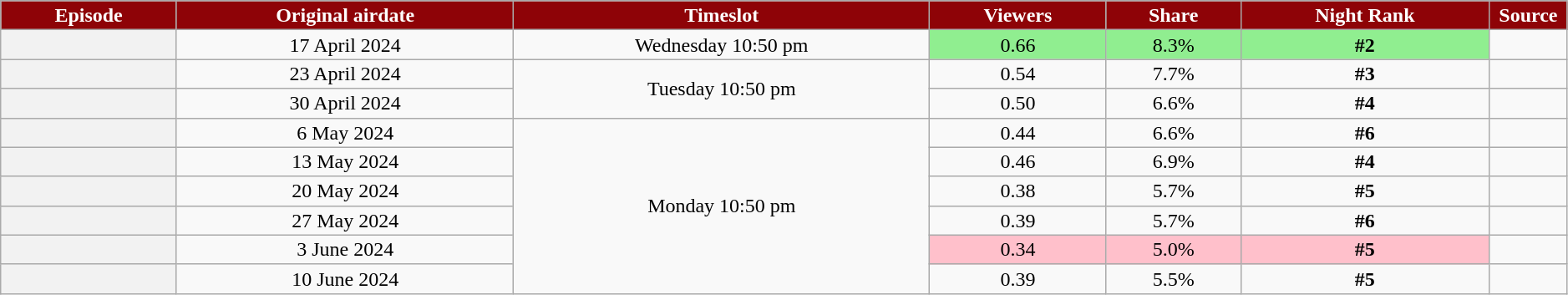<table class="wikitable plainrowheaders" style="text-align:center; line-height:16px; width:99%">
<tr>
<th style="background:#8E0307; color:white">Episode</th>
<th style="background:#8E0307; color:white">Original airdate</th>
<th style="background:#8E0307; color:white">Timeslot</th>
<th style="background:#8E0307; color:white">Viewers<br></th>
<th style="background:#8E0307; color:white">Share</th>
<th style="background:#8E0307; color:white">Night Rank</th>
<th style="background:#8E0307; color:white; width:05%">Source</th>
</tr>
<tr>
<th></th>
<td>17 April 2024</td>
<td>Wednesday 10:50 pm</td>
<td bgcolor=#90EE90>0.66</td>
<td bgcolor=#90EE90>8.3%</td>
<td bgcolor=#90EE90><strong>#2</strong></td>
<td></td>
</tr>
<tr>
<th></th>
<td>23 April 2024</td>
<td rowspan=2>Tuesday 10:50 pm</td>
<td>0.54</td>
<td>7.7%</td>
<td><strong>#3</strong></td>
<td></td>
</tr>
<tr>
<th></th>
<td>30 April 2024</td>
<td>0.50</td>
<td>6.6%</td>
<td><strong>#4</strong></td>
<td></td>
</tr>
<tr>
<th></th>
<td>6 May 2024</td>
<td rowspan=6>Monday 10:50 pm</td>
<td>0.44</td>
<td>6.6%</td>
<td><strong>#6</strong></td>
<td></td>
</tr>
<tr>
<th></th>
<td>13 May 2024</td>
<td>0.46</td>
<td>6.9%</td>
<td><strong>#4</strong></td>
<td></td>
</tr>
<tr>
<th></th>
<td>20 May 2024</td>
<td>0.38</td>
<td>5.7%</td>
<td><strong>#5</strong></td>
<td></td>
</tr>
<tr>
<th></th>
<td>27 May 2024</td>
<td>0.39</td>
<td>5.7%</td>
<td><strong>#6</strong></td>
<td></td>
</tr>
<tr>
<th></th>
<td>3 June 2024</td>
<td bgcolor=#FFC0CB>0.34</td>
<td bgcolor=#FFC0CB>5.0%</td>
<td bgcolor=#FFC0CB><strong>#5</strong></td>
<td></td>
</tr>
<tr>
<th></th>
<td>10 June 2024</td>
<td>0.39</td>
<td>5.5%</td>
<td><strong>#5</strong></td>
<td></td>
</tr>
</table>
